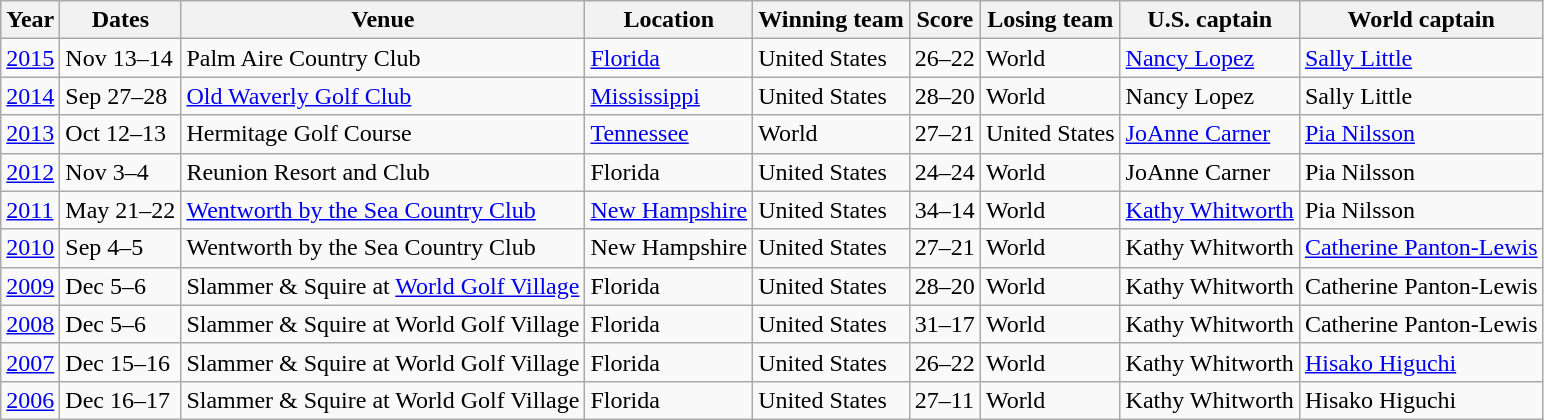<table class=wikitable>
<tr>
<th>Year</th>
<th>Dates</th>
<th>Venue</th>
<th>Location</th>
<th>Winning team</th>
<th>Score</th>
<th>Losing team</th>
<th>U.S. captain</th>
<th>World captain</th>
</tr>
<tr>
<td><a href='#'>2015</a></td>
<td>Nov 13–14</td>
<td>Palm Aire Country Club</td>
<td><a href='#'>Florida</a></td>
<td>United States</td>
<td>26–22</td>
<td>World</td>
<td><a href='#'>Nancy Lopez</a></td>
<td><a href='#'>Sally Little</a></td>
</tr>
<tr>
<td><a href='#'>2014</a></td>
<td>Sep 27–28</td>
<td><a href='#'>Old Waverly Golf Club</a></td>
<td><a href='#'>Mississippi</a></td>
<td>United States</td>
<td>28–20</td>
<td>World</td>
<td>Nancy Lopez</td>
<td>Sally Little</td>
</tr>
<tr>
<td><a href='#'>2013</a></td>
<td>Oct 12–13</td>
<td>Hermitage Golf Course</td>
<td><a href='#'>Tennessee</a></td>
<td>World</td>
<td>27–21</td>
<td>United States</td>
<td><a href='#'>JoAnne Carner</a></td>
<td><a href='#'>Pia Nilsson</a></td>
</tr>
<tr>
<td><a href='#'>2012</a></td>
<td>Nov 3–4</td>
<td>Reunion Resort and Club</td>
<td>Florida</td>
<td>United States</td>
<td>24–24</td>
<td>World</td>
<td>JoAnne Carner</td>
<td>Pia Nilsson</td>
</tr>
<tr>
<td><a href='#'>2011</a></td>
<td>May 21–22</td>
<td><a href='#'>Wentworth by the Sea Country Club</a></td>
<td><a href='#'>New Hampshire</a></td>
<td>United States</td>
<td>34–14</td>
<td>World</td>
<td><a href='#'>Kathy Whitworth</a></td>
<td>Pia Nilsson</td>
</tr>
<tr>
<td><a href='#'>2010</a></td>
<td>Sep 4–5</td>
<td>Wentworth by the Sea Country Club</td>
<td>New Hampshire</td>
<td>United States</td>
<td>27–21</td>
<td>World</td>
<td>Kathy Whitworth</td>
<td><a href='#'>Catherine Panton-Lewis</a></td>
</tr>
<tr>
<td><a href='#'>2009</a></td>
<td>Dec 5–6</td>
<td>Slammer & Squire at <a href='#'>World Golf Village</a></td>
<td>Florida</td>
<td>United States</td>
<td>28–20</td>
<td>World</td>
<td>Kathy Whitworth</td>
<td>Catherine Panton-Lewis</td>
</tr>
<tr>
<td><a href='#'>2008</a></td>
<td>Dec 5–6</td>
<td>Slammer & Squire at World Golf Village</td>
<td>Florida</td>
<td>United States</td>
<td>31–17</td>
<td>World</td>
<td>Kathy Whitworth</td>
<td>Catherine Panton-Lewis</td>
</tr>
<tr>
<td><a href='#'>2007</a></td>
<td>Dec 15–16</td>
<td>Slammer & Squire at World Golf Village</td>
<td>Florida</td>
<td>United States</td>
<td>26–22</td>
<td>World</td>
<td>Kathy Whitworth</td>
<td><a href='#'>Hisako Higuchi</a></td>
</tr>
<tr>
<td><a href='#'>2006</a></td>
<td>Dec 16–17</td>
<td>Slammer & Squire at World Golf Village</td>
<td>Florida</td>
<td>United States</td>
<td>27–11</td>
<td>World</td>
<td>Kathy Whitworth</td>
<td>Hisako Higuchi</td>
</tr>
</table>
